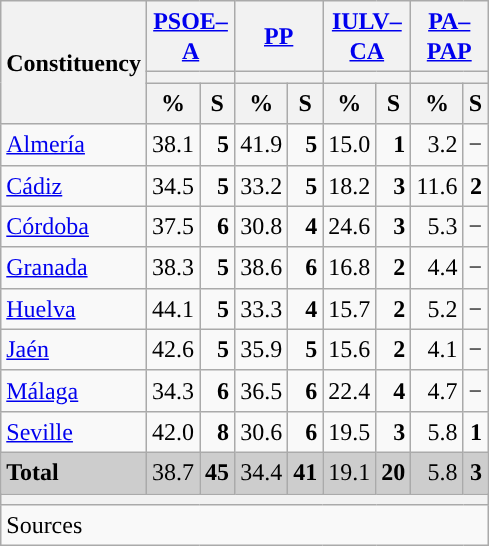<table class="wikitable sortable" style="text-align:right; line-height:20px;">
<tr>
<th rowspan="3">Constituency</th>
<th colspan="2" width="30px" class="unsortable"><a href='#'>PSOE–A</a></th>
<th colspan="2" width="30px" class="unsortable"><a href='#'>PP</a></th>
<th colspan="2" width="30px" class="unsortable"><a href='#'>IULV–CA</a></th>
<th colspan="2" width="30px" class="unsortable"><a href='#'>PA–PAP</a></th>
</tr>
<tr>
<th colspan="2" style="background:"></th>
<th colspan="2" style="background:"></th>
<th colspan="2" style="background:"></th>
<th colspan="2" style="background:"></th>
</tr>
<tr>
<th data-sort-type="number">%</th>
<th data-sort-type="number">S</th>
<th data-sort-type="number">%</th>
<th data-sort-type="number">S</th>
<th data-sort-type="number">%</th>
<th data-sort-type="number">S</th>
<th data-sort-type="number">%</th>
<th data-sort-type="number">S</th>
</tr>
<tr>
<td align="left"><a href='#'>Almería</a></td>
<td>38.1</td>
<td><strong>5</strong></td>
<td style="background:">41.9</td>
<td><strong>5</strong></td>
<td>15.0</td>
<td><strong>1</strong></td>
<td>3.2</td>
<td>−</td>
</tr>
<tr>
<td align="left"><a href='#'>Cádiz</a></td>
<td style="background:">34.5</td>
<td><strong>5</strong></td>
<td>33.2</td>
<td><strong>5</strong></td>
<td>18.2</td>
<td><strong>3</strong></td>
<td>11.6</td>
<td><strong>2</strong></td>
</tr>
<tr>
<td align="left"><a href='#'>Córdoba</a></td>
<td style="background:">37.5</td>
<td><strong>6</strong></td>
<td>30.8</td>
<td><strong>4</strong></td>
<td>24.6</td>
<td><strong>3</strong></td>
<td>5.3</td>
<td>−</td>
</tr>
<tr>
<td align="left"><a href='#'>Granada</a></td>
<td>38.3</td>
<td><strong>5</strong></td>
<td style="background:">38.6</td>
<td><strong>6</strong></td>
<td>16.8</td>
<td><strong>2</strong></td>
<td>4.4</td>
<td>−</td>
</tr>
<tr>
<td align="left"><a href='#'>Huelva</a></td>
<td style="background:">44.1</td>
<td><strong>5</strong></td>
<td>33.3</td>
<td><strong>4</strong></td>
<td>15.7</td>
<td><strong>2</strong></td>
<td>5.2</td>
<td>−</td>
</tr>
<tr>
<td align="left"><a href='#'>Jaén</a></td>
<td style="background:">42.6</td>
<td><strong>5</strong></td>
<td>35.9</td>
<td><strong>5</strong></td>
<td>15.6</td>
<td><strong>2</strong></td>
<td>4.1</td>
<td>−</td>
</tr>
<tr>
<td align="left"><a href='#'>Málaga</a></td>
<td>34.3</td>
<td><strong>6</strong></td>
<td style="background:">36.5</td>
<td><strong>6</strong></td>
<td>22.4</td>
<td><strong>4</strong></td>
<td>4.7</td>
<td>−</td>
</tr>
<tr>
<td align="left"><a href='#'>Seville</a></td>
<td style="background:">42.0</td>
<td><strong>8</strong></td>
<td>30.6</td>
<td><strong>6</strong></td>
<td>19.5</td>
<td><strong>3</strong></td>
<td>5.8</td>
<td><strong>1</strong></td>
</tr>
<tr style="background:#CDCDCD;">
<td align="left"><strong>Total</strong></td>
<td style="background:">38.7</td>
<td><strong>45</strong></td>
<td>34.4</td>
<td><strong>41</strong></td>
<td>19.1</td>
<td><strong>20</strong></td>
<td>5.8</td>
<td><strong>3</strong></td>
</tr>
<tr>
<th colspan="9"></th>
</tr>
<tr>
<th style="text-align:left; font-weight:normal; background:#F9F9F9" colspan="9">Sources</th>
</tr>
</table>
